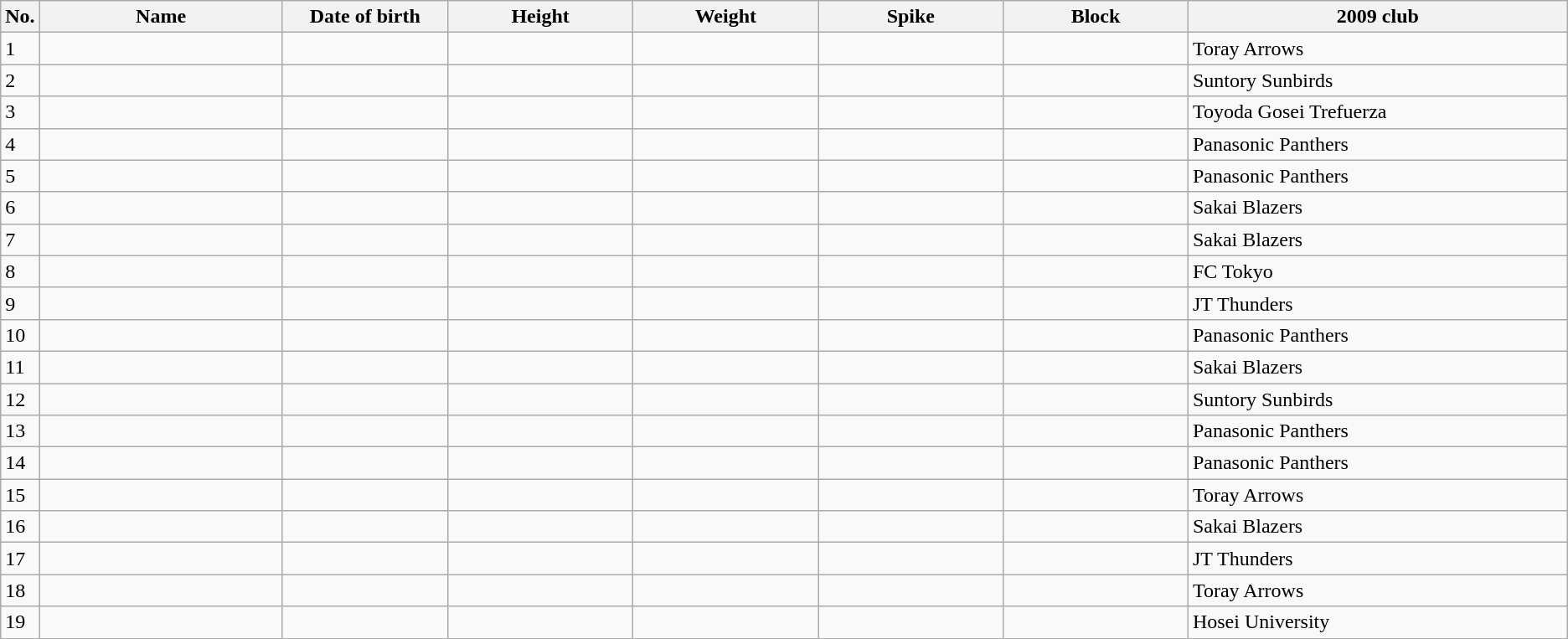<table class="wikitable sortable" style=font-size:100%; text-align:center;>
<tr>
<th>No.</th>
<th style=width:12em>Name</th>
<th style=width:8em>Date of birth</th>
<th style=width:9em>Height</th>
<th style=width:9em>Weight</th>
<th style=width:9em>Spike</th>
<th style=width:9em>Block</th>
<th style=width:19em>2009 club</th>
</tr>
<tr>
<td>1</td>
<td align=left></td>
<td align=right></td>
<td></td>
<td></td>
<td></td>
<td></td>
<td align=left>Toray Arrows</td>
</tr>
<tr>
<td>2</td>
<td align=left></td>
<td align=right></td>
<td></td>
<td></td>
<td></td>
<td></td>
<td align=left>Suntory Sunbirds</td>
</tr>
<tr>
<td>3</td>
<td align=left></td>
<td align=right></td>
<td></td>
<td></td>
<td></td>
<td></td>
<td align=left>Toyoda Gosei Trefuerza</td>
</tr>
<tr>
<td>4</td>
<td align=left></td>
<td align=right></td>
<td></td>
<td></td>
<td></td>
<td></td>
<td align=left>Panasonic Panthers</td>
</tr>
<tr>
<td>5</td>
<td align=left></td>
<td align=right></td>
<td></td>
<td></td>
<td></td>
<td></td>
<td align=left>Panasonic Panthers</td>
</tr>
<tr>
<td>6</td>
<td align=left></td>
<td align=right></td>
<td></td>
<td></td>
<td></td>
<td></td>
<td align=left>Sakai Blazers</td>
</tr>
<tr>
<td>7</td>
<td align=left></td>
<td align=right></td>
<td></td>
<td></td>
<td></td>
<td></td>
<td align=left>Sakai Blazers</td>
</tr>
<tr>
<td>8</td>
<td align=left></td>
<td align=right></td>
<td></td>
<td></td>
<td></td>
<td></td>
<td align=left>FC Tokyo</td>
</tr>
<tr>
<td>9</td>
<td align=left></td>
<td align=right></td>
<td></td>
<td></td>
<td></td>
<td></td>
<td align=left>JT Thunders</td>
</tr>
<tr>
<td>10</td>
<td align=left></td>
<td align=right></td>
<td></td>
<td></td>
<td></td>
<td></td>
<td align=left>Panasonic Panthers</td>
</tr>
<tr>
<td>11</td>
<td align=left></td>
<td align=right></td>
<td></td>
<td></td>
<td></td>
<td></td>
<td align=left>Sakai Blazers</td>
</tr>
<tr>
<td>12</td>
<td align=left></td>
<td align=right></td>
<td></td>
<td></td>
<td></td>
<td></td>
<td align=left>Suntory Sunbirds</td>
</tr>
<tr>
<td>13</td>
<td align=left></td>
<td align=right></td>
<td></td>
<td></td>
<td></td>
<td></td>
<td align=left>Panasonic Panthers</td>
</tr>
<tr>
<td>14</td>
<td align=left></td>
<td align=right></td>
<td></td>
<td></td>
<td></td>
<td></td>
<td align=left>Panasonic Panthers</td>
</tr>
<tr>
<td>15</td>
<td align=left></td>
<td align=right></td>
<td></td>
<td></td>
<td></td>
<td></td>
<td align=left>Toray Arrows</td>
</tr>
<tr>
<td>16</td>
<td align=left></td>
<td align=right></td>
<td></td>
<td></td>
<td></td>
<td></td>
<td align=left>Sakai Blazers</td>
</tr>
<tr>
<td>17</td>
<td align=left></td>
<td align=right></td>
<td></td>
<td></td>
<td></td>
<td></td>
<td align=left>JT Thunders</td>
</tr>
<tr>
<td>18</td>
<td align=left></td>
<td align=right></td>
<td></td>
<td></td>
<td></td>
<td></td>
<td align=left>Toray Arrows</td>
</tr>
<tr>
<td>19</td>
<td align=left></td>
<td align=right></td>
<td></td>
<td></td>
<td></td>
<td></td>
<td align=left>Hosei University</td>
</tr>
</table>
